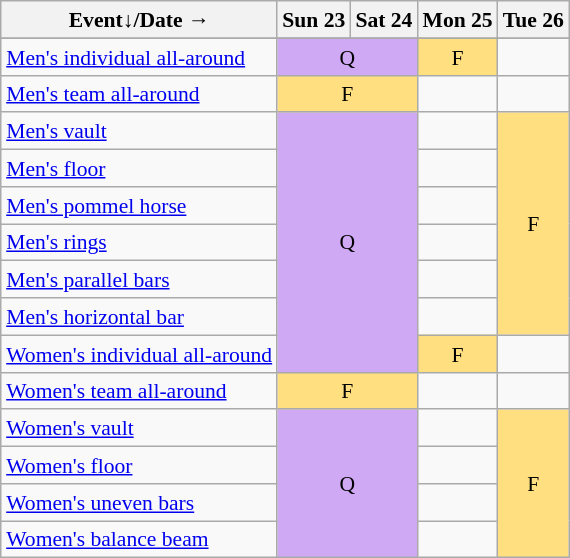<table class="wikitable" style="margin:0.5em auto; font-size:90%; line-height:1.25em;">
<tr align="center">
<th>Event↓/Date →</th>
<th>Sun 23</th>
<th>Sat 24</th>
<th>Mon 25</th>
<th>Tue 26</th>
</tr>
<tr>
</tr>
<tr align="center">
<td align="left"><a href='#'>Men's individual all-around</a></td>
<td colspan="2" bgcolor="#D0A9F5">Q</td>
<td bgcolor="#FFDF80">F</td>
<td></td>
</tr>
<tr align="center">
<td align="left"><a href='#'>Men's team all-around</a></td>
<td colspan="2" bgcolor="#FFDF80">F</td>
<td></td>
<td></td>
</tr>
<tr align="center">
<td align="left"><a href='#'>Men's vault</a></td>
<td colspan="2" rowspan="7" bgcolor="#D0A9F5">Q</td>
<td></td>
<td rowspan=6 bgcolor="#FFDF80">F</td>
</tr>
<tr align="center">
<td align="left"><a href='#'>Men's floor</a></td>
<td></td>
</tr>
<tr align="center">
<td align="left"><a href='#'>Men's pommel horse</a></td>
<td></td>
</tr>
<tr align="center">
<td align="left"><a href='#'>Men's rings</a></td>
<td></td>
</tr>
<tr align="center">
<td align="left"><a href='#'>Men's parallel bars</a></td>
<td></td>
</tr>
<tr align="center">
<td align="left"><a href='#'>Men's horizontal bar</a></td>
<td></td>
</tr>
<tr align="center">
<td align="left"><a href='#'>Women's individual all-around</a></td>
<td bgcolor="#FFDF80">F</td>
<td></td>
</tr>
<tr align="center">
<td align="left"><a href='#'>Women's team all-around</a></td>
<td colspan="2" bgcolor="#FFDF80">F</td>
<td></td>
<td></td>
</tr>
<tr align="center">
<td align="left"><a href='#'>Women's vault</a></td>
<td colspan="2" rowspan="4" bgcolor="#D0A9F5">Q</td>
<td></td>
<td rowspan="4" bgcolor="#FFDF80">F</td>
</tr>
<tr align="center">
<td align="left"><a href='#'>Women's floor</a></td>
<td></td>
</tr>
<tr align="center">
<td align="left"><a href='#'>Women's uneven bars</a></td>
</tr>
<tr align="center">
<td align="left"><a href='#'>Women's balance beam</a></td>
<td></td>
</tr>
</table>
